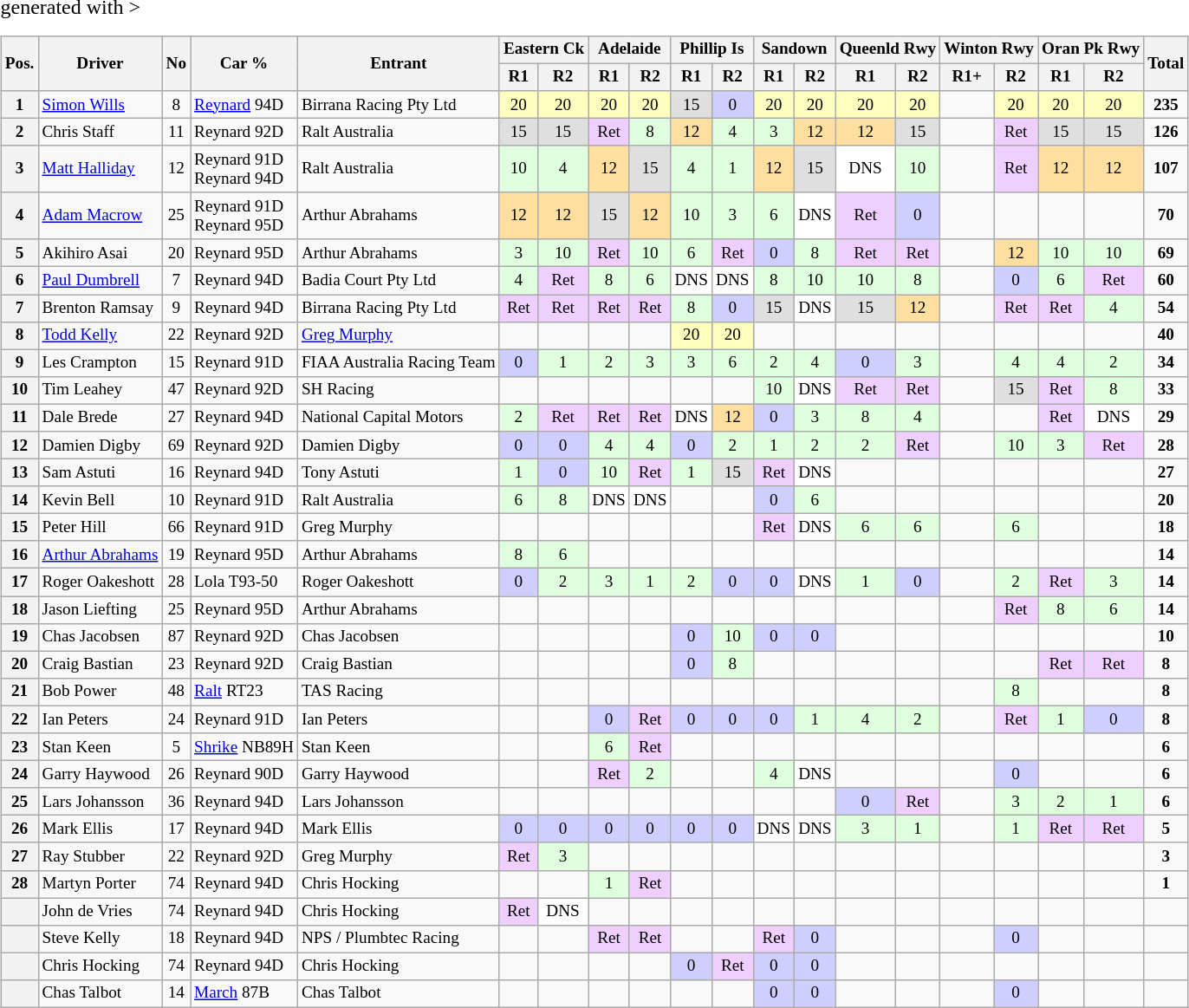<table>
<tr>
<td><br><table class="wikitable" style="font-size: 80%;"<hiddentext>generated with >
<tr>
<th rowspan="2">Pos.</th>
<th rowspan="2">Driver</th>
<th rowspan="2">No</th>
<th rowspan="2">Car % </th>
<th rowspan="2">Entrant</th>
<th colspan="2">Eastern Ck</th>
<th colspan="2">Adelaide</th>
<th colspan="2">Phillip Is</th>
<th colspan="2">Sandown</th>
<th colspan="2">Queenld Rwy</th>
<th colspan="2">Winton Rwy</th>
<th colspan="2">Oran Pk Rwy</th>
<th rowspan="2">Total</th>
</tr>
<tr>
<th>R1</th>
<th>R2</th>
<th>R1</th>
<th>R2</th>
<th>R1</th>
<th>R2</th>
<th>R1</th>
<th>R2</th>
<th>R1</th>
<th>R2</th>
<th>R1+</th>
<th>R2</th>
<th>R1</th>
<th>R2</th>
</tr>
<tr>
<th>1</th>
<td><a href='#'>Simon Wills</a></td>
<td align="center">8</td>
<td><a href='#'>Reynard</a> 94D</td>
<td>Birrana Racing Pty Ltd</td>
<td style="background:#ffffbf;" align="center">20</td>
<td style="background:#ffffbf;" align="center">20</td>
<td style="background:#ffffbf;" align="center">20</td>
<td style="background:#ffffbf;" align="center">20</td>
<td style="background:#dfdfdf;" align="center">15</td>
<td style="background:#cfcfff;" align="center">0</td>
<td style="background:#ffffbf;" align="center">20</td>
<td style="background:#ffffbf;" align="center">20</td>
<td style="background:#ffffbf;" align="center">20</td>
<td style="background:#ffffbf;" align="center">20</td>
<td></td>
<td style="background:#ffffbf;" align="center">20</td>
<td style="background:#ffffbf;" align="center">20</td>
<td style="background:#ffffbf;" align="center">20</td>
<td align="center"><strong>235</strong></td>
</tr>
<tr>
<th>2</th>
<td>Chris Staff</td>
<td align="center">11</td>
<td>Reynard 92D</td>
<td>Ralt Australia</td>
<td style="background:#dfdfdf;" align="center">15</td>
<td style="background:#dfdfdf;" align="center">15</td>
<td style="background:#efcfff;" align="center">Ret</td>
<td style="background:#dfffdf;" align="center">8</td>
<td style="background:#ffdf9f;" align="center">12</td>
<td style="background:#dfffdf;" align="center">4</td>
<td style="background:#dfffdf;" align="center">3</td>
<td style="background:#ffdf9f;" align="center">12</td>
<td style="background:#ffdf9f;" align="center">12</td>
<td style="background:#dfdfdf;" align="center">15</td>
<td></td>
<td style="background:#efcfff;" align="center">Ret</td>
<td style="background:#dfdfdf;" align="center">15</td>
<td style="background:#dfdfdf;" align="center">15</td>
<td align="center"><strong>126</strong></td>
</tr>
<tr>
<th>3</th>
<td><a href='#'>Matt Halliday</a></td>
<td align="center">12</td>
<td>Reynard 91D<br>Reynard 94D</td>
<td>Ralt Australia</td>
<td style="background:#dfffdf;" align="center">10</td>
<td style="background:#dfffdf;" align="center">4</td>
<td style="background:#ffdf9f;" align="center">12</td>
<td style="background:#dfdfdf;" align="center">15</td>
<td style="background:#dfffdf;" align="center">4</td>
<td style="background:#dfffdf;" align="center">1</td>
<td style="background:#ffdf9f;" align="center">12</td>
<td style="background:#dfdfdf;" align="center">15</td>
<td style="background:#ffffff;" align="center">DNS</td>
<td style="background:#dfffdf;" align="center">10</td>
<td></td>
<td style="background:#efcfff;" align="center">Ret</td>
<td style="background:#ffdf9f;" align="center">12</td>
<td style="background:#ffdf9f;" align="center">12</td>
<td align="center"><strong>107</strong></td>
</tr>
<tr>
<th>4</th>
<td><a href='#'>Adam Macrow</a></td>
<td align="center">25</td>
<td>Reynard 91D<br>Reynard 95D</td>
<td>Arthur Abrahams</td>
<td style="background:#ffdf9f;" align="center">12</td>
<td style="background:#ffdf9f;" align="center">12</td>
<td style="background:#dfdfdf;" align="center">15</td>
<td style="background:#ffdf9f;" align="center">12</td>
<td style="background:#dfffdf;" align="center">10</td>
<td style="background:#dfffdf;" align="center">3</td>
<td style="background:#dfffdf;" align="center">6</td>
<td style="background:#ffffff;" align="center">DNS</td>
<td style="background:#efcfff;" align="center">Ret</td>
<td style="background:#cfcfff;" align="center">0</td>
<td></td>
<td></td>
<td></td>
<td></td>
<td align="center"><strong>70</strong></td>
</tr>
<tr>
<th>5</th>
<td>Akihiro Asai</td>
<td align="center">20</td>
<td>Reynard 95D</td>
<td>Arthur Abrahams</td>
<td style="background:#dfffdf;" align="center">3</td>
<td style="background:#dfffdf;" align="center">10</td>
<td style="background:#efcfff;" align="center">Ret</td>
<td style="background:#dfffdf;" align="center">10</td>
<td style="background:#dfffdf;" align="center">6</td>
<td style="background:#efcfff;" align="center">Ret</td>
<td style="background:#cfcfff;" align="center">0</td>
<td style="background:#dfffdf;" align="center">8</td>
<td style="background:#efcfff;" align="center">Ret</td>
<td style="background:#efcfff;" align="center">Ret</td>
<td></td>
<td style="background:#ffdf9f;" align="center">12</td>
<td style="background:#dfffdf;" align="center">10</td>
<td style="background:#dfffdf;" align="center">10</td>
<td align="center"><strong>69</strong></td>
</tr>
<tr>
<th>6</th>
<td><a href='#'>Paul Dumbrell</a></td>
<td align="center">7</td>
<td>Reynard 94D</td>
<td>Badia Court Pty Ltd</td>
<td style="background:#dfffdf;" align="center">4</td>
<td style="background:#efcfff;" align="center">Ret</td>
<td style="background:#dfffdf;" align="center">8</td>
<td style="background:#dfffdf;" align="center">6</td>
<td style="background:#ffffff;" align="center">DNS</td>
<td style="background:#ffffff;" align="center">DNS</td>
<td style="background:#dfffdf;" align="center">8</td>
<td style="background:#dfffdf;" align="center">10</td>
<td style="background:#dfffdf;" align="center">10</td>
<td style="background:#dfffdf;" align="center">8</td>
<td></td>
<td style="background:#cfcfff;" align="center">0</td>
<td style="background:#dfffdf;" align="center">6</td>
<td style="background:#efcfff;" align="center">Ret</td>
<td align="center"><strong>60</strong></td>
</tr>
<tr>
<th>7</th>
<td>Brenton Ramsay</td>
<td align="center">9</td>
<td>Reynard 94D</td>
<td>Birrana Racing Pty Ltd</td>
<td style="background:#efcfff;" align="center">Ret</td>
<td style="background:#efcfff;" align="center">Ret</td>
<td style="background:#efcfff;" align="center">Ret</td>
<td style="background:#efcfff;" align="center">Ret</td>
<td style="background:#dfffdf;" align="center">8</td>
<td style="background:#cfcfff;" align="center">0</td>
<td style="background:#dfdfdf;" align="center">15</td>
<td style="background:#ffffff;" align="center">DNS</td>
<td style="background:#dfdfdf;" align="center">15</td>
<td style="background:#ffdf9f;" align="center">12</td>
<td></td>
<td style="background:#efcfff;" align="center">Ret</td>
<td style="background:#efcfff;" align="center">Ret</td>
<td style="background:#dfffdf;" align="center">4</td>
<td align="center"><strong>54</strong></td>
</tr>
<tr>
<th>8</th>
<td><a href='#'>Todd Kelly</a></td>
<td align="center">22</td>
<td>Reynard 92D</td>
<td><a href='#'>Greg Murphy</a></td>
<td></td>
<td></td>
<td></td>
<td></td>
<td style="background:#ffffbf;" align="center">20</td>
<td style="background:#ffffbf;" align="center">20</td>
<td></td>
<td></td>
<td></td>
<td></td>
<td></td>
<td></td>
<td></td>
<td></td>
<td align="center"><strong>40</strong></td>
</tr>
<tr>
<th>9</th>
<td>Les Crampton</td>
<td align="center">15</td>
<td>Reynard 91D</td>
<td>FIAA Australia Racing Team</td>
<td style="background:#cfcfff;" align="center">0</td>
<td style="background:#dfffdf;" align="center">1</td>
<td style="background:#dfffdf;" align="center">2</td>
<td style="background:#dfffdf;" align="center">3</td>
<td style="background:#dfffdf;" align="center">3</td>
<td style="background:#dfffdf;" align="center">6</td>
<td style="background:#dfffdf;" align="center">2</td>
<td style="background:#dfffdf;" align="center">4</td>
<td style="background:#cfcfff;" align="center">0</td>
<td style="background:#dfffdf;" align="center">3</td>
<td></td>
<td style="background:#dfffdf;" align="center">4</td>
<td style="background:#dfffdf;" align="center">4</td>
<td style="background:#dfffdf;" align="center">2</td>
<td align="center"><strong>34</strong></td>
</tr>
<tr>
<th>10</th>
<td>Tim Leahey</td>
<td align="center">47</td>
<td>Reynard 92D</td>
<td>SH Racing</td>
<td></td>
<td></td>
<td></td>
<td></td>
<td></td>
<td></td>
<td style="background:#dfffdf;" align="center">10</td>
<td style="background:#ffffff;" align="center">DNS</td>
<td style="background:#efcfff;" align="center">Ret</td>
<td style="background:#efcfff;" align="center">Ret</td>
<td></td>
<td style="background:#dfdfdf;" align="center">15</td>
<td style="background:#efcfff;" align="center">Ret</td>
<td style="background:#dfffdf;" align="center">8</td>
<td align="center"><strong>33</strong></td>
</tr>
<tr>
<th>11</th>
<td>Dale Brede</td>
<td align="center">27</td>
<td>Reynard 94D</td>
<td>National Capital Motors</td>
<td style="background:#dfffdf;" align="center">2</td>
<td style="background:#efcfff;" align="center">Ret</td>
<td style="background:#efcfff;" align="center">Ret</td>
<td style="background:#efcfff;" align="center">Ret</td>
<td style="background:#ffffff;" align="center">DNS</td>
<td style="background:#ffdf9f;" align="center">12</td>
<td style="background:#cfcfff;" align="center">0</td>
<td style="background:#dfffdf;" align="center">3</td>
<td style="background:#dfffdf;" align="center">8</td>
<td style="background:#dfffdf;" align="center">4</td>
<td></td>
<td></td>
<td style="background:#efcfff;" align="center">Ret</td>
<td style="background:#ffffff;" align="center">DNS</td>
<td align="center"><strong>29</strong></td>
</tr>
<tr>
<th>12</th>
<td>Damien Digby</td>
<td align="center">69</td>
<td>Reynard 92D</td>
<td>Damien Digby</td>
<td style="background:#cfcfff;" align="center">0</td>
<td style="background:#cfcfff;" align="center">0</td>
<td style="background:#dfffdf;" align="center">4</td>
<td style="background:#dfffdf;" align="center">4</td>
<td style="background:#cfcfff;" align="center">0</td>
<td style="background:#dfffdf;" align="center">2</td>
<td style="background:#dfffdf;" align="center">1</td>
<td style="background:#dfffdf;" align="center">2</td>
<td style="background:#dfffdf;" align="center">2</td>
<td style="background:#efcfff;" align="center">Ret</td>
<td></td>
<td style="background:#dfffdf;" align="center">10</td>
<td style="background:#dfffdf;" align="center">3</td>
<td style="background:#efcfff;" align="center">Ret</td>
<td align="center"><strong>28</strong></td>
</tr>
<tr>
<th>13</th>
<td>Sam Astuti</td>
<td align="center">16</td>
<td>Reynard 94D</td>
<td>Tony Astuti</td>
<td style="background:#dfffdf;" align="center">1</td>
<td style="background:#cfcfff;" align="center">0</td>
<td style="background:#dfffdf;" align="center">10</td>
<td style="background:#efcfff;" align="center">Ret</td>
<td style="background:#dfffdf;" align="center">1</td>
<td style="background:#dfdfdf;" align="center">15</td>
<td style="background:#efcfff;" align="center">Ret</td>
<td style="background:#ffffff;" align="center">DNS</td>
<td></td>
<td></td>
<td></td>
<td></td>
<td></td>
<td></td>
<td align="center"><strong>27</strong></td>
</tr>
<tr>
<th>14</th>
<td>Kevin Bell</td>
<td align="center">10</td>
<td>Reynard 91D</td>
<td>Ralt Australia</td>
<td style="background:#dfffdf;" align="center">6</td>
<td style="background:#dfffdf;" align="center">8</td>
<td style="background:#ffffff;" align="center">DNS</td>
<td style="background:#ffffff;" align="center">DNS</td>
<td></td>
<td></td>
<td style="background:#cfcfff;" align="center">0</td>
<td style="background:#dfffdf;" align="center">6</td>
<td></td>
<td></td>
<td></td>
<td></td>
<td></td>
<td></td>
<td align="center"><strong>20</strong></td>
</tr>
<tr>
<th>15</th>
<td>Peter Hill</td>
<td align="center">66</td>
<td>Reynard 91D</td>
<td>Greg Murphy</td>
<td></td>
<td></td>
<td></td>
<td></td>
<td></td>
<td></td>
<td style="background:#efcfff;" align="center">Ret</td>
<td style="background:#ffffff;" align="center">DNS</td>
<td style="background:#dfffdf;" align="center">6</td>
<td style="background:#dfffdf;" align="center">6</td>
<td></td>
<td style="background:#dfffdf;" align="center">6</td>
<td></td>
<td></td>
<td align="center"><strong>18</strong></td>
</tr>
<tr>
<th>16</th>
<td><a href='#'>Arthur Abrahams</a></td>
<td align="center">19</td>
<td>Reynard 95D</td>
<td>Arthur Abrahams</td>
<td style="background:#dfffdf;" align="center">8</td>
<td style="background:#dfffdf;" align="center">6</td>
<td></td>
<td></td>
<td></td>
<td></td>
<td></td>
<td></td>
<td></td>
<td></td>
<td></td>
<td></td>
<td></td>
<td></td>
<td align="center"><strong>14</strong></td>
</tr>
<tr>
<th>17</th>
<td>Roger Oakeshott</td>
<td align="center">28</td>
<td>Lola T93-50</td>
<td>Roger Oakeshott</td>
<td style="background:#cfcfff;" align="center">0</td>
<td style="background:#dfffdf;" align="center">2</td>
<td style="background:#dfffdf;" align="center">3</td>
<td style="background:#dfffdf;" align="center">1</td>
<td style="background:#dfffdf;" align="center">2</td>
<td style="background:#cfcfff;" align="center">0</td>
<td style="background:#cfcfff;" align="center">0</td>
<td style="background:#ffffff;" align="center">DNS</td>
<td style="background:#dfffdf;" align="center">1</td>
<td style="background:#cfcfff;" align="center">0</td>
<td></td>
<td style="background:#dfffdf;" align="center">2</td>
<td style="background:#efcfff;" align="center">Ret</td>
<td style="background:#dfffdf;" align="center">3</td>
<td align="center"><strong>14</strong></td>
</tr>
<tr>
<th>18</th>
<td>Jason Liefting</td>
<td align="center">25</td>
<td>Reynard 95D</td>
<td>Arthur Abrahams</td>
<td></td>
<td></td>
<td></td>
<td></td>
<td></td>
<td></td>
<td></td>
<td></td>
<td></td>
<td></td>
<td></td>
<td style="background:#efcfff;" align="center">Ret</td>
<td style="background:#dfffdf;" align="center">8</td>
<td style="background:#dfffdf;" align="center">6</td>
<td align="center"><strong>14</strong></td>
</tr>
<tr>
<th>19</th>
<td>Chas Jacobsen</td>
<td align="center">87</td>
<td>Reynard 92D</td>
<td>Chas Jacobsen</td>
<td></td>
<td></td>
<td></td>
<td></td>
<td style="background:#cfcfff;" align="center">0</td>
<td style="background:#dfffdf;" align="center">10</td>
<td style="background:#cfcfff;" align="center">0</td>
<td style="background:#cfcfff;" align="center">0</td>
<td></td>
<td></td>
<td></td>
<td></td>
<td></td>
<td></td>
<td align="center"><strong>10</strong></td>
</tr>
<tr>
<th>20</th>
<td>Craig Bastian</td>
<td align="center">23</td>
<td>Reynard 92D</td>
<td>Craig Bastian</td>
<td></td>
<td></td>
<td></td>
<td></td>
<td style="background:#cfcfff;" align="center">0</td>
<td style="background:#dfffdf;" align="center">8</td>
<td></td>
<td></td>
<td></td>
<td></td>
<td></td>
<td></td>
<td style="background:#efcfff;" align="center">Ret</td>
<td style="background:#efcfff;" align="center">Ret</td>
<td align="center"><strong>8</strong></td>
</tr>
<tr>
<th>21</th>
<td>Bob Power</td>
<td align="center">48</td>
<td><a href='#'>Ralt</a> RT23</td>
<td>TAS Racing</td>
<td></td>
<td></td>
<td></td>
<td></td>
<td></td>
<td></td>
<td></td>
<td></td>
<td></td>
<td></td>
<td></td>
<td style="background:#dfffdf;" align="center">8</td>
<td></td>
<td></td>
<td align="center"><strong>8</strong></td>
</tr>
<tr>
<th>22</th>
<td>Ian Peters</td>
<td align="center">24</td>
<td>Reynard 91D</td>
<td>Ian Peters</td>
<td></td>
<td></td>
<td style="background:#cfcfff;" align="center">0</td>
<td style="background:#efcfff;" align="center">Ret</td>
<td style="background:#cfcfff;" align="center">0</td>
<td style="background:#cfcfff;" align="center">0</td>
<td style="background:#cfcfff;" align="center">0</td>
<td style="background:#dfffdf;" align="center">1</td>
<td style="background:#dfffdf;" align="center">4</td>
<td style="background:#dfffdf;" align="center">2</td>
<td></td>
<td style="background:#efcfff;" align="center">Ret</td>
<td style="background:#dfffdf;" align="center">1</td>
<td style="background:#cfcfff;" align="center">0</td>
<td align="center"><strong>8</strong></td>
</tr>
<tr>
<th>23</th>
<td>Stan Keen</td>
<td align="center">5</td>
<td><a href='#'>Shrike</a> NB89H</td>
<td>Stan Keen</td>
<td></td>
<td></td>
<td style="background:#dfffdf;" align="center">6</td>
<td style="background:#efcfff;" align="center">Ret</td>
<td></td>
<td></td>
<td></td>
<td></td>
<td></td>
<td></td>
<td></td>
<td></td>
<td></td>
<td></td>
<td align="center"><strong>6</strong></td>
</tr>
<tr>
<th>24</th>
<td>Garry Haywood</td>
<td align="center">26</td>
<td>Reynard 90D</td>
<td>Garry Haywood</td>
<td></td>
<td></td>
<td style="background:#efcfff;" align="center">Ret</td>
<td style="background:#dfffdf;" align="center">2</td>
<td></td>
<td></td>
<td style="background:#dfffdf;" align="center">4</td>
<td style="background:#ffffff;" align="center">DNS</td>
<td></td>
<td></td>
<td></td>
<td style="background:#cfcfff;" align="center">0</td>
<td></td>
<td></td>
<td align="center"><strong>6</strong></td>
</tr>
<tr>
<th>25</th>
<td>Lars Johansson</td>
<td align="center">36</td>
<td>Reynard 94D</td>
<td>Lars Johansson</td>
<td></td>
<td></td>
<td></td>
<td></td>
<td></td>
<td></td>
<td></td>
<td></td>
<td style="background:#cfcfff;" align="center">0</td>
<td style="background:#efcfff;" align="center">Ret</td>
<td></td>
<td style="background:#dfffdf;" align="center">3</td>
<td style="background:#dfffdf;" align="center">2</td>
<td style="background:#dfffdf;" align="center">1</td>
<td align="center"><strong>6</strong></td>
</tr>
<tr>
<th>26</th>
<td>Mark Ellis</td>
<td align="center">17</td>
<td>Reynard 94D</td>
<td>Mark Ellis</td>
<td style="background:#cfcfff;" align="center">0</td>
<td style="background:#cfcfff;" align="center">0</td>
<td style="background:#cfcfff;" align="center">0</td>
<td style="background:#cfcfff;" align="center">0</td>
<td style="background:#cfcfff;" align="center">0</td>
<td style="background:#cfcfff;" align="center">0</td>
<td style="background:#ffffff;" align="center">DNS</td>
<td style="background:#ffffff;" align="center">DNS</td>
<td style="background:#dfffdf;" align="center">3</td>
<td style="background:#dfffdf;" align="center">1</td>
<td></td>
<td style="background:#dfffdf;" align="center">1</td>
<td style="background:#efcfff;" align="center">Ret</td>
<td style="background:#efcfff;" align="center">Ret</td>
<td align="center"><strong>5</strong></td>
</tr>
<tr>
<th>27</th>
<td>Ray Stubber</td>
<td align="center">22</td>
<td>Reynard 92D</td>
<td>Greg Murphy</td>
<td style="background:#efcfff;" align="center">Ret</td>
<td style="background:#dfffdf;" align="center">3</td>
<td></td>
<td></td>
<td></td>
<td></td>
<td></td>
<td></td>
<td></td>
<td></td>
<td></td>
<td></td>
<td></td>
<td></td>
<td align="center"><strong>3</strong></td>
</tr>
<tr>
<th>28</th>
<td>Martyn Porter</td>
<td align="center">74</td>
<td>Reynard 94D</td>
<td>Chris Hocking</td>
<td></td>
<td></td>
<td style="background:#dfffdf;" align="center">1</td>
<td style="background:#efcfff;" align="center">Ret</td>
<td></td>
<td></td>
<td></td>
<td></td>
<td></td>
<td></td>
<td></td>
<td></td>
<td></td>
<td></td>
<td align="center"><strong>1</strong></td>
</tr>
<tr>
<th></th>
<td>John de Vries</td>
<td align="center">74</td>
<td>Reynard 94D</td>
<td>Chris Hocking</td>
<td style="background:#efcfff;" align="center">Ret</td>
<td style="background:#ffffff;" align="center">DNS</td>
<td></td>
<td></td>
<td></td>
<td></td>
<td></td>
<td></td>
<td></td>
<td></td>
<td></td>
<td></td>
<td></td>
<td></td>
<td></td>
</tr>
<tr>
<th></th>
<td>Steve Kelly</td>
<td align="center">18</td>
<td>Reynard 94D</td>
<td>NPS / Plumbtec Racing</td>
<td></td>
<td></td>
<td style="background:#efcfff;" align="center">Ret</td>
<td style="background:#efcfff;" align="center">Ret</td>
<td></td>
<td></td>
<td style="background:#efcfff;" align="center">Ret</td>
<td style="background:#cfcfff;" align="center">0</td>
<td></td>
<td></td>
<td></td>
<td style="background:#cfcfff;" align="center">0</td>
<td></td>
<td></td>
<td></td>
</tr>
<tr>
<th></th>
<td>Chris Hocking</td>
<td align="center">74</td>
<td>Reynard 94D</td>
<td>Chris Hocking</td>
<td></td>
<td></td>
<td></td>
<td></td>
<td style="background:#cfcfff;" align="center">0</td>
<td style="background:#efcfff;" align="center">Ret</td>
<td style="background:#cfcfff;" align="center">0</td>
<td style="background:#cfcfff;" align="center">0</td>
<td></td>
<td></td>
<td></td>
<td></td>
<td></td>
<td></td>
<td></td>
</tr>
<tr>
<th></th>
<td>Chas Talbot</td>
<td align="center">14</td>
<td><a href='#'>March</a> 87B</td>
<td>Chas Talbot</td>
<td></td>
<td></td>
<td></td>
<td></td>
<td></td>
<td></td>
<td style="background:#cfcfff;" align="center">0</td>
<td style="background:#cfcfff;" align="center">0</td>
<td></td>
<td></td>
<td></td>
<td style="background:#cfcfff;" align="center">0</td>
<td></td>
<td></td>
<td></td>
</tr>
</table>
</td>
<td valign="top"><br></td>
</tr>
</table>
